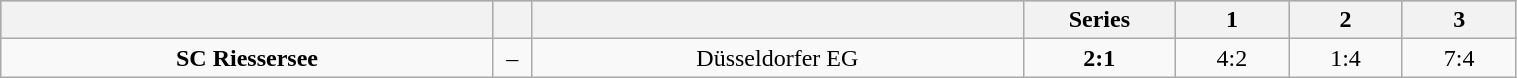<table class="wikitable" width="80%">
<tr style="background-color:#c0c0c0;">
<th style="width:32.5%;"></th>
<th style="width:2.5%;"></th>
<th style="width:32.5%;"></th>
<th style="width:10%;">Series</th>
<th style="width:7.5%;">1</th>
<th style="width:7.5%;">2</th>
<th style="width:7.5%;">3</th>
</tr>
<tr align="center">
<td><strong>SC Riessersee</strong></td>
<td>–</td>
<td>Düsseldorfer EG</td>
<td><strong>2:1</strong></td>
<td>4:2</td>
<td>1:4</td>
<td>7:4</td>
</tr>
</table>
